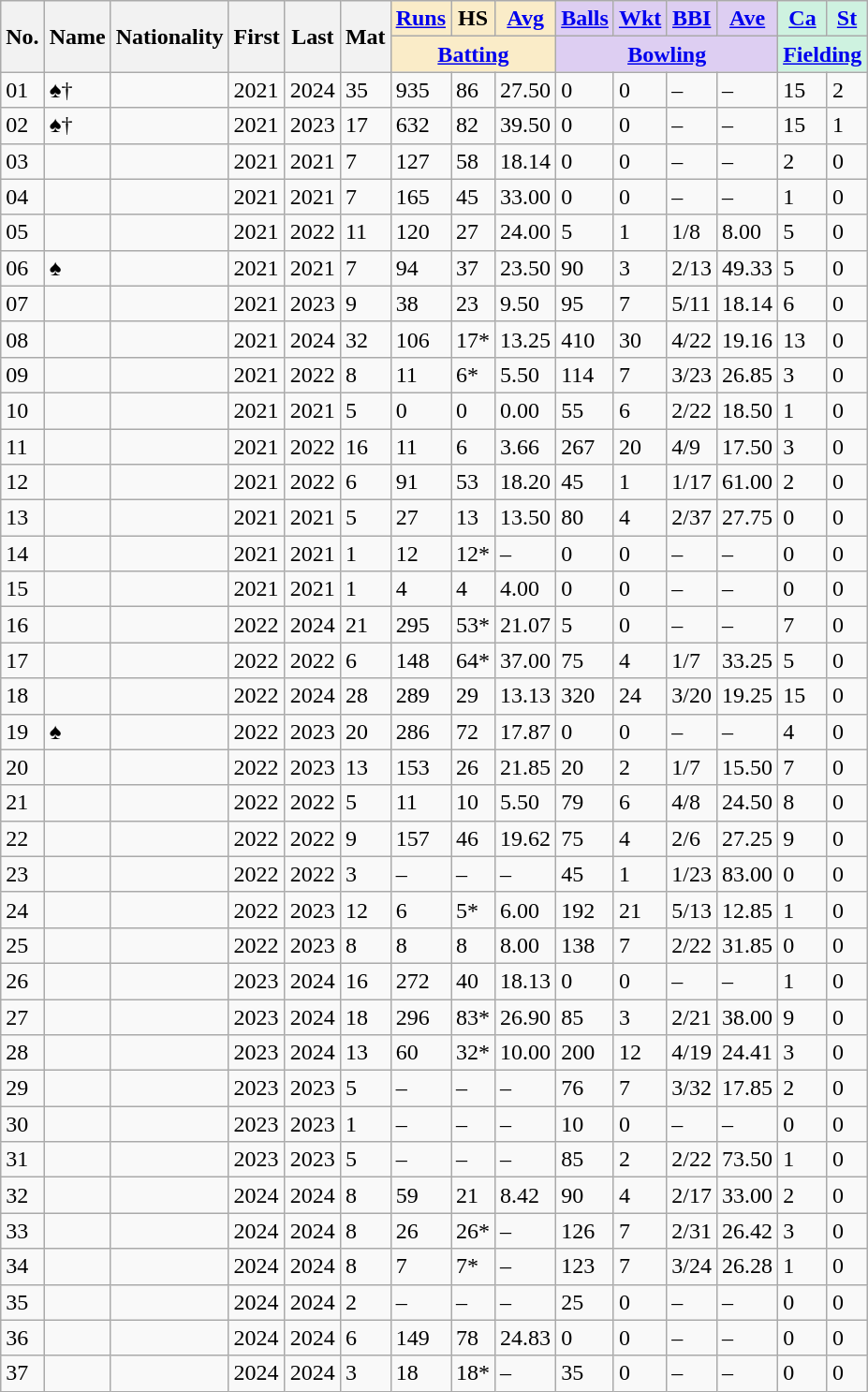<table class="wikitable sortable">
<tr align="center">
<th rowspan="2">No.</th>
<th rowspan="2">Name</th>
<th rowspan="2">Nationality</th>
<th rowspan="2">First</th>
<th rowspan="2">Last</th>
<th rowspan="2">Mat</th>
<th style="background:#faecc8"><a href='#'>Runs</a></th>
<th style="background:#faecc8">HS</th>
<th style="background:#faecc8"><a href='#'>Avg</a></th>
<th style="background:#ddcef2"><a href='#'>Balls</a></th>
<th style="background:#ddcef2"><a href='#'>Wkt</a></th>
<th style="background:#ddcef2"><a href='#'>BBI</a></th>
<th style="background:#ddcef2"><a href='#'>Ave</a></th>
<th style="background:#cef2e0"><a href='#'>Ca</a></th>
<th style="background:#cef2e0"><a href='#'>St</a></th>
</tr>
<tr class="unsortable">
<th colspan=3 style="background:#faecc8"><a href='#'>Batting</a></th>
<th colspan=4 style="background:#ddcef2"><a href='#'>Bowling</a></th>
<th colspan=2 style="background:#cef2e0"><a href='#'>Fielding</a></th>
</tr>
<tr>
<td><span>0</span>1</td>
<td> ♠†</td>
<td></td>
<td>2021</td>
<td>2024</td>
<td>35</td>
<td>935</td>
<td>86</td>
<td>27.50</td>
<td>0</td>
<td>0</td>
<td>–</td>
<td>–</td>
<td>15</td>
<td>2</td>
</tr>
<tr>
<td><span>0</span>2</td>
<td> ♠†</td>
<td></td>
<td>2021</td>
<td>2023</td>
<td>17</td>
<td>632</td>
<td>82</td>
<td>39.50</td>
<td>0</td>
<td>0</td>
<td>–</td>
<td>–</td>
<td>15</td>
<td>1</td>
</tr>
<tr>
<td><span>0</span>3</td>
<td></td>
<td></td>
<td>2021</td>
<td>2021</td>
<td>7</td>
<td>127</td>
<td>58</td>
<td>18.14</td>
<td>0</td>
<td>0</td>
<td>–</td>
<td>–</td>
<td>2</td>
<td>0</td>
</tr>
<tr>
<td><span>0</span>4</td>
<td><strong></strong></td>
<td></td>
<td>2021</td>
<td>2021</td>
<td>7</td>
<td>165</td>
<td>45</td>
<td>33.00</td>
<td>0</td>
<td>0</td>
<td>–</td>
<td>–</td>
<td>1</td>
<td>0</td>
</tr>
<tr>
<td><span>0</span>5</td>
<td></td>
<td></td>
<td>2021</td>
<td>2022</td>
<td>11</td>
<td>120</td>
<td>27</td>
<td>24.00</td>
<td>5</td>
<td>1</td>
<td>1/8</td>
<td>8.00</td>
<td>5</td>
<td>0</td>
</tr>
<tr>
<td><span>0</span>6</td>
<td><strong></strong> ♠</td>
<td></td>
<td>2021</td>
<td>2021</td>
<td>7</td>
<td>94</td>
<td>37</td>
<td>23.50</td>
<td>90</td>
<td>3</td>
<td>2/13</td>
<td>49.33</td>
<td>5</td>
<td>0</td>
</tr>
<tr>
<td><span>0</span>7</td>
<td></td>
<td></td>
<td>2021</td>
<td>2023</td>
<td>9</td>
<td>38</td>
<td>23</td>
<td>9.50</td>
<td>95</td>
<td>7</td>
<td>5/11</td>
<td>18.14</td>
<td>6</td>
<td>0</td>
</tr>
<tr>
<td><span>0</span>8</td>
<td></td>
<td></td>
<td>2021</td>
<td>2024</td>
<td>32</td>
<td>106</td>
<td>17*</td>
<td>13.25</td>
<td>410</td>
<td>30</td>
<td>4/22</td>
<td>19.16</td>
<td>13</td>
<td>0</td>
</tr>
<tr>
<td><span>0</span>9</td>
<td></td>
<td></td>
<td>2021</td>
<td>2022</td>
<td>8</td>
<td>11</td>
<td>6*</td>
<td>5.50</td>
<td>114</td>
<td>7</td>
<td>3/23</td>
<td>26.85</td>
<td>3</td>
<td>0</td>
</tr>
<tr>
<td>10</td>
<td></td>
<td></td>
<td>2021</td>
<td>2021</td>
<td>5</td>
<td>0</td>
<td>0</td>
<td>0.00</td>
<td>55</td>
<td>6</td>
<td>2/22</td>
<td>18.50</td>
<td>1</td>
<td>0</td>
</tr>
<tr>
<td>11</td>
<td></td>
<td></td>
<td>2021</td>
<td>2022</td>
<td>16</td>
<td>11</td>
<td>6</td>
<td>3.66</td>
<td>267</td>
<td>20</td>
<td>4/9</td>
<td>17.50</td>
<td>3</td>
<td>0</td>
</tr>
<tr>
<td>12</td>
<td></td>
<td></td>
<td>2021</td>
<td>2022</td>
<td>6</td>
<td>91</td>
<td>53</td>
<td>18.20</td>
<td>45</td>
<td>1</td>
<td>1/17</td>
<td>61.00</td>
<td>2</td>
<td>0</td>
</tr>
<tr>
<td>13</td>
<td><strong></strong></td>
<td></td>
<td>2021</td>
<td>2021</td>
<td>5</td>
<td>27</td>
<td>13</td>
<td>13.50</td>
<td>80</td>
<td>4</td>
<td>2/37</td>
<td>27.75</td>
<td>0</td>
<td>0</td>
</tr>
<tr>
<td>14</td>
<td></td>
<td></td>
<td>2021</td>
<td>2021</td>
<td>1</td>
<td>12</td>
<td>12*</td>
<td>–</td>
<td>0</td>
<td>0</td>
<td>–</td>
<td>–</td>
<td>0</td>
<td>0</td>
</tr>
<tr>
<td>15</td>
<td></td>
<td></td>
<td>2021</td>
<td>2021</td>
<td>1</td>
<td>4</td>
<td>4</td>
<td>4.00</td>
<td>0</td>
<td>0</td>
<td>–</td>
<td>–</td>
<td>0</td>
<td>0</td>
</tr>
<tr>
<td>16</td>
<td></td>
<td></td>
<td>2022</td>
<td>2024</td>
<td>21</td>
<td>295</td>
<td>53*</td>
<td>21.07</td>
<td>5</td>
<td>0</td>
<td>–</td>
<td>–</td>
<td>7</td>
<td>0</td>
</tr>
<tr>
<td>17</td>
<td><strong></strong></td>
<td></td>
<td>2022</td>
<td>2022</td>
<td>6</td>
<td>148</td>
<td>64*</td>
<td>37.00</td>
<td>75</td>
<td>4</td>
<td>1/7</td>
<td>33.25</td>
<td>5</td>
<td>0</td>
</tr>
<tr>
<td>18</td>
<td></td>
<td></td>
<td>2022</td>
<td>2024</td>
<td>28</td>
<td>289</td>
<td>29</td>
<td>13.13</td>
<td>320</td>
<td>24</td>
<td>3/20</td>
<td>19.25</td>
<td>15</td>
<td>0</td>
</tr>
<tr>
<td>19</td>
<td> ♠</td>
<td></td>
<td>2022</td>
<td>2023</td>
<td>20</td>
<td>286</td>
<td>72</td>
<td>17.87</td>
<td>0</td>
<td>0</td>
<td>–</td>
<td>–</td>
<td>4</td>
<td>0</td>
</tr>
<tr>
<td>20</td>
<td><strong></strong></td>
<td></td>
<td>2022</td>
<td>2023</td>
<td>13</td>
<td>153</td>
<td>26</td>
<td>21.85</td>
<td>20</td>
<td>2</td>
<td>1/7</td>
<td>15.50</td>
<td>7</td>
<td>0</td>
</tr>
<tr>
<td>21</td>
<td><strong></strong></td>
<td></td>
<td>2022</td>
<td>2022</td>
<td>5</td>
<td>11</td>
<td>10</td>
<td>5.50</td>
<td>79</td>
<td>6</td>
<td>4/8</td>
<td>24.50</td>
<td>8</td>
<td>0</td>
</tr>
<tr>
<td>22</td>
<td><strong></strong></td>
<td></td>
<td>2022</td>
<td>2022</td>
<td>9</td>
<td>157</td>
<td>46</td>
<td>19.62</td>
<td>75</td>
<td>4</td>
<td>2/6</td>
<td>27.25</td>
<td>9</td>
<td>0</td>
</tr>
<tr>
<td>23</td>
<td></td>
<td></td>
<td>2022</td>
<td>2022</td>
<td>3</td>
<td>–</td>
<td>–</td>
<td>–</td>
<td>45</td>
<td>1</td>
<td>1/23</td>
<td>83.00</td>
<td>0</td>
<td>0</td>
</tr>
<tr>
<td>24</td>
<td><strong></strong></td>
<td></td>
<td>2022</td>
<td>2023</td>
<td>12</td>
<td>6</td>
<td>5*</td>
<td>6.00</td>
<td>192</td>
<td>21</td>
<td>5/13</td>
<td>12.85</td>
<td>1</td>
<td>0</td>
</tr>
<tr>
<td>25</td>
<td></td>
<td></td>
<td>2022</td>
<td>2023</td>
<td>8</td>
<td>8</td>
<td>8</td>
<td>8.00</td>
<td>138</td>
<td>7</td>
<td>2/22</td>
<td>31.85</td>
<td>0</td>
<td>0</td>
</tr>
<tr>
<td>26</td>
<td></td>
<td></td>
<td>2023</td>
<td>2024</td>
<td>16</td>
<td>272</td>
<td>40</td>
<td>18.13</td>
<td>0</td>
<td>0</td>
<td>–</td>
<td>–</td>
<td>1</td>
<td>0</td>
</tr>
<tr>
<td>27</td>
<td></td>
<td></td>
<td>2023</td>
<td>2024</td>
<td>18</td>
<td>296</td>
<td>83*</td>
<td>26.90</td>
<td>85</td>
<td>3</td>
<td>2/21</td>
<td>38.00</td>
<td>9</td>
<td>0</td>
</tr>
<tr>
<td>28</td>
<td><strong></strong></td>
<td></td>
<td>2023</td>
<td>2024</td>
<td>13</td>
<td>60</td>
<td>32*</td>
<td>10.00</td>
<td>200</td>
<td>12</td>
<td>4/19</td>
<td>24.41</td>
<td>3</td>
<td>0</td>
</tr>
<tr>
<td>29</td>
<td></td>
<td></td>
<td>2023</td>
<td>2023</td>
<td>5</td>
<td>–</td>
<td>–</td>
<td>–</td>
<td>76</td>
<td>7</td>
<td>3/32</td>
<td>17.85</td>
<td>2</td>
<td>0</td>
</tr>
<tr>
<td>30</td>
<td></td>
<td></td>
<td>2023</td>
<td>2023</td>
<td>1</td>
<td>–</td>
<td>–</td>
<td>–</td>
<td>10</td>
<td>0</td>
<td>–</td>
<td>–</td>
<td>0</td>
<td>0</td>
</tr>
<tr>
<td>31</td>
<td><strong></strong></td>
<td></td>
<td>2023</td>
<td>2023</td>
<td>5</td>
<td>–</td>
<td>–</td>
<td>–</td>
<td>85</td>
<td>2</td>
<td>2/22</td>
<td>73.50</td>
<td>1</td>
<td>0</td>
</tr>
<tr>
<td>32</td>
<td><strong></strong></td>
<td></td>
<td>2024</td>
<td>2024</td>
<td>8</td>
<td>59</td>
<td>21</td>
<td>8.42</td>
<td>90</td>
<td>4</td>
<td>2/17</td>
<td>33.00</td>
<td>2</td>
<td>0</td>
</tr>
<tr>
<td>33</td>
<td></td>
<td></td>
<td>2024</td>
<td>2024</td>
<td>8</td>
<td>26</td>
<td>26*</td>
<td>–</td>
<td>126</td>
<td>7</td>
<td>2/31</td>
<td>26.42</td>
<td>3</td>
<td>0</td>
</tr>
<tr>
<td>34</td>
<td><strong></strong></td>
<td></td>
<td>2024</td>
<td>2024</td>
<td>8</td>
<td>7</td>
<td>7*</td>
<td>–</td>
<td>123</td>
<td>7</td>
<td>3/24</td>
<td>26.28</td>
<td>1</td>
<td>0</td>
</tr>
<tr>
<td>35</td>
<td></td>
<td></td>
<td>2024</td>
<td>2024</td>
<td>2</td>
<td>–</td>
<td>–</td>
<td>–</td>
<td>25</td>
<td>0</td>
<td>–</td>
<td>–</td>
<td>0</td>
<td>0</td>
</tr>
<tr>
<td>36</td>
<td></td>
<td></td>
<td>2024</td>
<td>2024</td>
<td>6</td>
<td>149</td>
<td>78</td>
<td>24.83</td>
<td>0</td>
<td>0</td>
<td>–</td>
<td>–</td>
<td>0</td>
<td>0</td>
</tr>
<tr>
<td>37</td>
<td></td>
<td></td>
<td>2024</td>
<td>2024</td>
<td>3</td>
<td>18</td>
<td>18*</td>
<td>–</td>
<td>35</td>
<td>0</td>
<td>–</td>
<td>–</td>
<td>0</td>
<td>0</td>
</tr>
</table>
